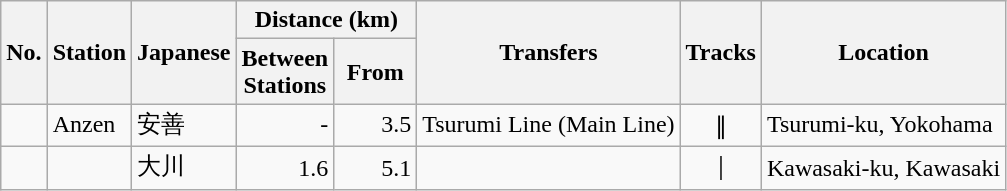<table class="wikitable">
<tr>
<th rowspan="2">No.</th>
<th rowspan="2">Station</th>
<th rowspan="2">Japanese</th>
<th colspan="2">Distance (km)</th>
<th rowspan="2">Transfers</th>
<th rowspan="2">Tracks</th>
<th rowspan="2">Location</th>
</tr>
<tr>
<th style="width:2.5em;">Between<br>Stations</th>
<th style="width:3em;">From<br></th>
</tr>
<tr>
<td></td>
<td>Anzen</td>
<td>安善</td>
<td style="text-align:right;">-</td>
<td style="text-align:right;">3.5</td>
<td> Tsurumi Line (Main Line)</td>
<td style="text-align:center;">∥</td>
<td>Tsurumi-ku, Yokohama</td>
</tr>
<tr>
<td></td>
<td></td>
<td>大川</td>
<td style="text-align:right; ">1.6</td>
<td style="text-align:right; ">5.1</td>
<td> </td>
<td style=" text-align:center;">｜</td>
<td>Kawasaki-ku, Kawasaki</td>
</tr>
</table>
